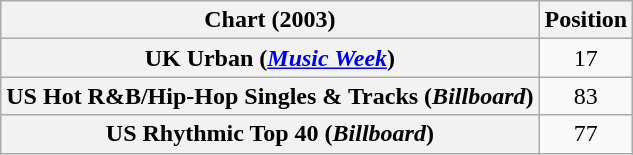<table class="wikitable sortable plainrowheaders" style="text-align:center">
<tr>
<th>Chart (2003)</th>
<th>Position</th>
</tr>
<tr>
<th scope="row">UK Urban (<em><a href='#'>Music Week</a></em>)</th>
<td>17</td>
</tr>
<tr>
<th scope="row">US Hot R&B/Hip-Hop Singles & Tracks (<em>Billboard</em>)</th>
<td>83</td>
</tr>
<tr>
<th scope="row">US Rhythmic Top 40 (<em>Billboard</em>)</th>
<td>77</td>
</tr>
</table>
